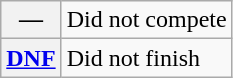<table class="wikitable">
<tr>
<th scope="row">—</th>
<td>Did not compete</td>
</tr>
<tr>
<th scope="row"><a href='#'>DNF</a></th>
<td>Did not finish</td>
</tr>
</table>
